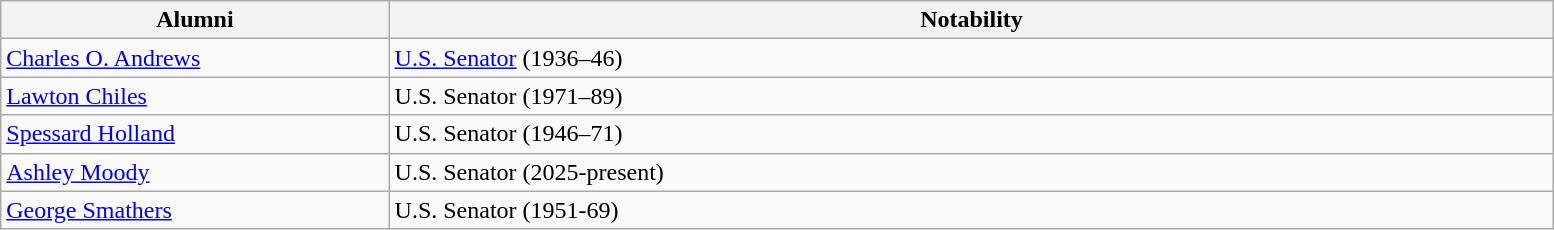<table class="wikitable sortable" style="width:82%">
<tr valign="top">
<th width="25%">Alumni</th>
<th width="75%">Notability</th>
</tr>
<tr valign="top">
<td><a href='#'>Charles O. Andrews</a></td>
<td><a href='#'>U.S. Senator</a> (1936–46)</td>
</tr>
<tr valign="top">
<td><a href='#'>Lawton Chiles</a></td>
<td>U.S. Senator (1971–89)</td>
</tr>
<tr valign="top">
<td><a href='#'>Spessard Holland</a></td>
<td>U.S. Senator (1946–71)</td>
</tr>
<tr valign="top">
<td><a href='#'>Ashley Moody</a></td>
<td>U.S. Senator (2025-present)</td>
</tr>
<tr valign="top">
<td><a href='#'>George Smathers</a></td>
<td>U.S. Senator (1951-69)</td>
</tr>
</table>
